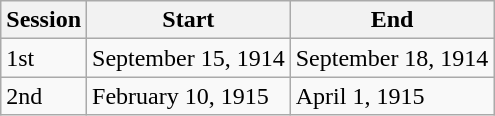<table class="wikitable">
<tr>
<th>Session</th>
<th>Start</th>
<th>End</th>
</tr>
<tr>
<td>1st</td>
<td>September 15, 1914</td>
<td>September 18, 1914</td>
</tr>
<tr>
<td>2nd</td>
<td>February 10, 1915</td>
<td>April 1, 1915</td>
</tr>
</table>
